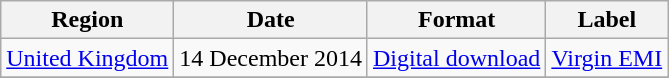<table class=wikitable>
<tr>
<th>Region</th>
<th>Date</th>
<th>Format</th>
<th>Label</th>
</tr>
<tr>
<td><a href='#'>United Kingdom</a></td>
<td>14 December 2014</td>
<td><a href='#'>Digital download</a></td>
<td><a href='#'>Virgin EMI</a></td>
</tr>
<tr>
</tr>
</table>
